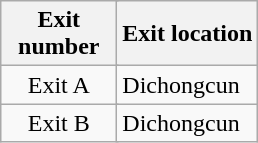<table class="wikitable">
<tr>
<th style="width:70px" colspan="2">Exit number</th>
<th>Exit location</th>
</tr>
<tr>
<td align="center" colspan="2">Exit A</td>
<td>Dichongcun</td>
</tr>
<tr>
<td align="center" colspan="2">Exit B</td>
<td>Dichongcun</td>
</tr>
</table>
